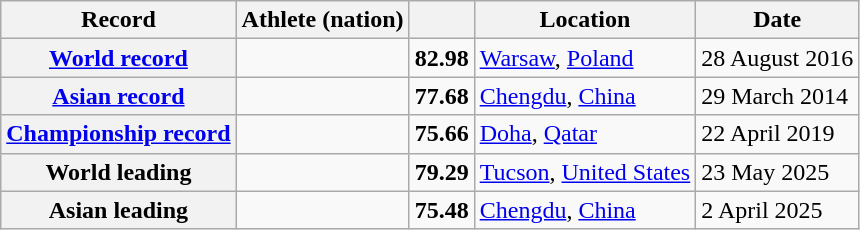<table class="wikitable">
<tr>
<th scope="col">Record</th>
<th scope="col">Athlete (nation)</th>
<th scope="col"></th>
<th scope="col">Location</th>
<th scope="col">Date</th>
</tr>
<tr>
<th scope="row"><a href='#'>World record</a></th>
<td></td>
<td align="center"><strong>82.98</strong></td>
<td><a href='#'>Warsaw</a>, <a href='#'>Poland</a></td>
<td>28 August 2016</td>
</tr>
<tr>
<th scope="row"><a href='#'>Asian record</a></th>
<td></td>
<td align="center"><strong>77.68</strong></td>
<td><a href='#'>Chengdu</a>, <a href='#'>China</a></td>
<td>29 March 2014</td>
</tr>
<tr>
<th scope="row"><a href='#'>Championship record</a></th>
<td></td>
<td align="center"><strong>75.66</strong></td>
<td><a href='#'>Doha</a>, <a href='#'>Qatar</a></td>
<td>22 April 2019</td>
</tr>
<tr>
<th scope="row">World leading</th>
<td></td>
<td align="center"><strong>79.29</strong></td>
<td><a href='#'>Tucson</a>, <a href='#'>United States</a></td>
<td>23 May 2025</td>
</tr>
<tr>
<th scope="row">Asian leading</th>
<td></td>
<td align="center"><strong>75.48</strong></td>
<td><a href='#'>Chengdu</a>, <a href='#'>China</a></td>
<td>2 April 2025</td>
</tr>
</table>
